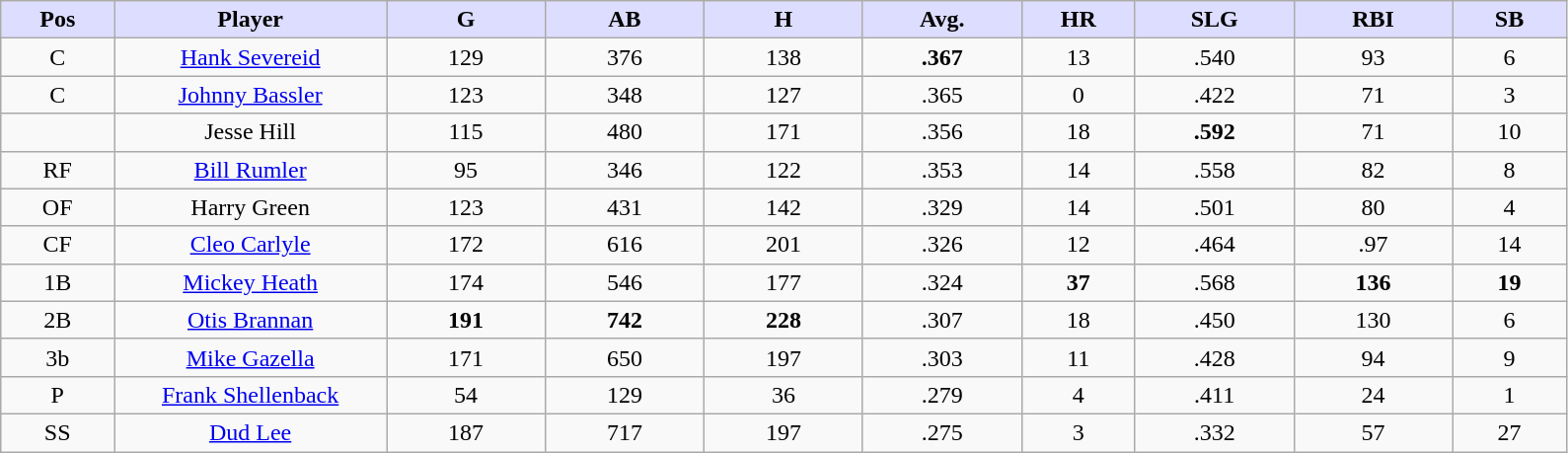<table class="wikitable sortable">
<tr>
<th style="background:#ddf; width:5%;">Pos</th>
<th style="background:#ddf; width:12%;">Player</th>
<th style="background:#ddf; width:7%;">G</th>
<th style="background:#ddf; width:7%;">AB</th>
<th style="background:#ddf; width:7%;">H</th>
<th style="background:#ddf; width:7%;">Avg.</th>
<th style="background:#ddf; width:5%;">HR</th>
<th style="background:#ddf; width:7%;">SLG</th>
<th style="background:#ddf; width:7%;">RBI</th>
<th style="background:#ddf; width:5%;">SB</th>
</tr>
<tr style="text-align:center;">
<td>C</td>
<td><a href='#'>Hank Severeid</a></td>
<td>129</td>
<td>376</td>
<td>138</td>
<td><strong>.367</strong></td>
<td>13</td>
<td>.540</td>
<td>93</td>
<td>6</td>
</tr>
<tr style="text-align:center;">
<td>C</td>
<td><a href='#'>Johnny Bassler</a></td>
<td>123</td>
<td>348</td>
<td>127</td>
<td>.365</td>
<td>0</td>
<td>.422</td>
<td>71</td>
<td>3</td>
</tr>
<tr style="text-align:center;">
<td></td>
<td>Jesse Hill</td>
<td>115</td>
<td>480</td>
<td>171</td>
<td>.356</td>
<td>18</td>
<td><strong>.592</strong></td>
<td>71</td>
<td>10</td>
</tr>
<tr style="text-align:center;">
<td>RF</td>
<td><a href='#'>Bill Rumler</a></td>
<td>95</td>
<td>346</td>
<td>122</td>
<td>.353</td>
<td>14</td>
<td>.558</td>
<td>82</td>
<td>8</td>
</tr>
<tr style="text-align:center;">
<td>OF</td>
<td>Harry Green</td>
<td>123</td>
<td>431</td>
<td>142</td>
<td>.329</td>
<td>14</td>
<td>.501</td>
<td>80</td>
<td>4</td>
</tr>
<tr style="text-align:center;">
<td>CF</td>
<td><a href='#'>Cleo Carlyle</a></td>
<td>172</td>
<td>616</td>
<td>201</td>
<td>.326</td>
<td>12</td>
<td>.464</td>
<td>.97</td>
<td>14</td>
</tr>
<tr style="text-align:center;">
<td>1B</td>
<td><a href='#'>Mickey Heath</a></td>
<td>174</td>
<td>546</td>
<td>177</td>
<td>.324</td>
<td><strong>37</strong></td>
<td>.568</td>
<td><strong>136</strong></td>
<td><strong>19</strong></td>
</tr>
<tr style="text-align:center;">
<td>2B</td>
<td><a href='#'>Otis Brannan</a></td>
<td><strong>191</strong></td>
<td><strong>742</strong></td>
<td><strong>228</strong></td>
<td>.307</td>
<td>18</td>
<td>.450</td>
<td>130</td>
<td>6</td>
</tr>
<tr style="text-align:center;">
<td>3b</td>
<td><a href='#'>Mike Gazella</a></td>
<td>171</td>
<td>650</td>
<td>197</td>
<td>.303</td>
<td>11</td>
<td>.428</td>
<td>94</td>
<td>9</td>
</tr>
<tr style="text-align:center;">
<td>P</td>
<td><a href='#'>Frank Shellenback</a></td>
<td>54</td>
<td>129</td>
<td>36</td>
<td>.279</td>
<td>4</td>
<td>.411</td>
<td>24</td>
<td>1</td>
</tr>
<tr style="text-align:center;">
<td>SS</td>
<td><a href='#'>Dud Lee</a></td>
<td>187</td>
<td>717</td>
<td>197</td>
<td>.275</td>
<td>3</td>
<td>.332</td>
<td>57</td>
<td>27</td>
</tr>
</table>
